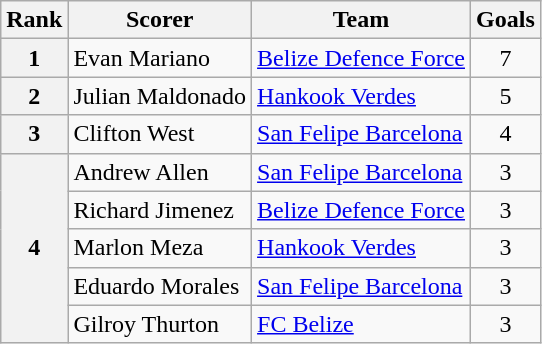<table class="wikitable" style="text-align:center">
<tr>
<th>Rank</th>
<th>Scorer</th>
<th>Team</th>
<th>Goals</th>
</tr>
<tr>
<th rowspan="1">1</th>
<td align="left"> Evan Mariano</td>
<td align="left"><a href='#'>Belize Defence Force</a></td>
<td>7</td>
</tr>
<tr>
<th rowspan="1">2</th>
<td align="left"> Julian Maldonado</td>
<td align="left"><a href='#'>Hankook Verdes</a></td>
<td>5</td>
</tr>
<tr>
<th rowspan="1">3</th>
<td align="left"> Clifton West</td>
<td align="left"><a href='#'>San Felipe Barcelona</a></td>
<td>4</td>
</tr>
<tr>
<th rowspan="5">4</th>
<td align="left"> Andrew Allen</td>
<td align="left"><a href='#'>San Felipe Barcelona</a></td>
<td>3</td>
</tr>
<tr>
<td align="left"> Richard Jimenez</td>
<td align="left"><a href='#'>Belize Defence Force</a></td>
<td>3</td>
</tr>
<tr>
<td align="left"> Marlon Meza</td>
<td align="left"><a href='#'>Hankook Verdes</a></td>
<td>3</td>
</tr>
<tr>
<td align="left"> Eduardo Morales</td>
<td align="left"><a href='#'>San Felipe Barcelona</a></td>
<td>3</td>
</tr>
<tr>
<td align="left"> Gilroy Thurton</td>
<td align="left"><a href='#'>FC Belize</a></td>
<td>3</td>
</tr>
</table>
